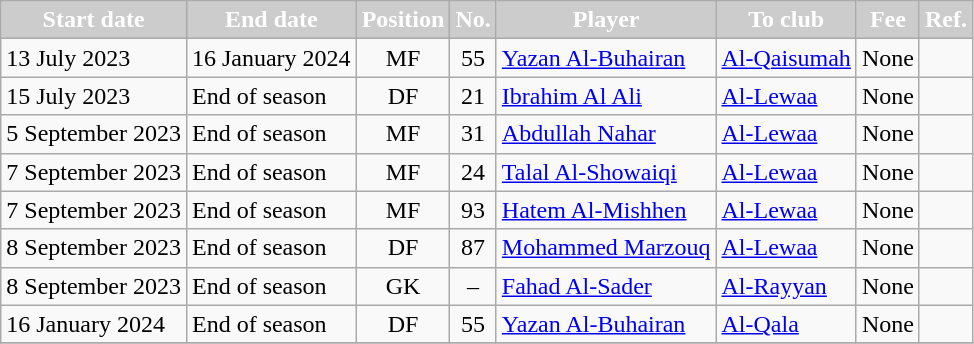<table class="wikitable sortable">
<tr>
<th style="background:#CCCCCC; color:white;">Start date</th>
<th style="background:#CCCCCC; color:white;">End date</th>
<th style="background:#CCCCCC; color:white;">Position</th>
<th style="background:#CCCCCC; color:white;">No.</th>
<th style="background:#CCCCCC; color:white;">Player</th>
<th style="background:#CCCCCC; color:white;">To club</th>
<th style="background:#CCCCCC; color:white;">Fee</th>
<th style="background:#CCCCCC; color:white;">Ref.</th>
</tr>
<tr>
<td>13 July 2023</td>
<td>16 January 2024</td>
<td style="text-align:center;">MF</td>
<td style="text-align:center;">55</td>
<td style="text-align:left;"> <a href='#'>Yazan Al-Buhairan</a></td>
<td style="text-align:left;"> <a href='#'>Al-Qaisumah</a></td>
<td>None</td>
<td></td>
</tr>
<tr>
<td>15 July 2023</td>
<td>End of season</td>
<td style="text-align:center;">DF</td>
<td style="text-align:center;">21</td>
<td style="text-align:left;"> <a href='#'>Ibrahim Al Ali</a></td>
<td style="text-align:left;"> <a href='#'>Al-Lewaa</a></td>
<td>None</td>
<td></td>
</tr>
<tr>
<td>5 September 2023</td>
<td>End of season</td>
<td style="text-align:center;">MF</td>
<td style="text-align:center;">31</td>
<td style="text-align:left;"> <a href='#'>Abdullah Nahar</a></td>
<td style="text-align:left;"> <a href='#'>Al-Lewaa</a></td>
<td>None</td>
<td></td>
</tr>
<tr>
<td>7 September 2023</td>
<td>End of season</td>
<td style="text-align:center;">MF</td>
<td style="text-align:center;">24</td>
<td style="text-align:left;"> <a href='#'>Talal Al-Showaiqi</a></td>
<td style="text-align:left;"> <a href='#'>Al-Lewaa</a></td>
<td>None</td>
<td></td>
</tr>
<tr>
<td>7 September 2023</td>
<td>End of season</td>
<td style="text-align:center;">MF</td>
<td style="text-align:center;">93</td>
<td style="text-align:left;"> <a href='#'>Hatem Al-Mishhen</a></td>
<td style="text-align:left;"> <a href='#'>Al-Lewaa</a></td>
<td>None</td>
<td></td>
</tr>
<tr>
<td>8 September 2023</td>
<td>End of season</td>
<td style="text-align:center;">DF</td>
<td style="text-align:center;">87</td>
<td style="text-align:left;"> <a href='#'>Mohammed Marzouq</a></td>
<td style="text-align:left;"> <a href='#'>Al-Lewaa</a></td>
<td>None</td>
<td></td>
</tr>
<tr>
<td>8 September 2023</td>
<td>End of season</td>
<td style="text-align:center;">GK</td>
<td style="text-align:center;">–</td>
<td style="text-align:left;"> <a href='#'>Fahad Al-Sader</a></td>
<td style="text-align:left;"> <a href='#'>Al-Rayyan</a></td>
<td>None</td>
<td></td>
</tr>
<tr>
<td>16 January 2024</td>
<td>End of season</td>
<td style="text-align:center;">DF</td>
<td style="text-align:center;">55</td>
<td style="text-align:left;"> <a href='#'>Yazan Al-Buhairan</a></td>
<td style="text-align:left;"> <a href='#'>Al-Qala</a></td>
<td>None</td>
<td></td>
</tr>
<tr>
</tr>
</table>
